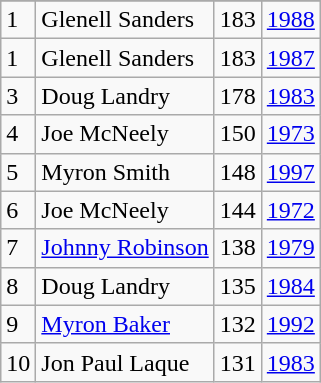<table class="wikitable">
<tr>
</tr>
<tr>
<td>1</td>
<td>Glenell Sanders</td>
<td>183</td>
<td><a href='#'>1988</a></td>
</tr>
<tr>
<td>1</td>
<td>Glenell Sanders</td>
<td>183</td>
<td><a href='#'>1987</a></td>
</tr>
<tr>
<td>3</td>
<td>Doug Landry</td>
<td>178</td>
<td><a href='#'>1983</a></td>
</tr>
<tr>
<td>4</td>
<td>Joe McNeely</td>
<td>150</td>
<td><a href='#'>1973</a></td>
</tr>
<tr>
<td>5</td>
<td>Myron Smith</td>
<td>148</td>
<td><a href='#'>1997</a></td>
</tr>
<tr>
<td>6</td>
<td>Joe McNeely</td>
<td>144</td>
<td><a href='#'>1972</a></td>
</tr>
<tr>
<td>7</td>
<td><a href='#'>Johnny Robinson</a></td>
<td>138</td>
<td><a href='#'>1979</a></td>
</tr>
<tr>
<td>8</td>
<td>Doug Landry</td>
<td>135</td>
<td><a href='#'>1984</a></td>
</tr>
<tr>
<td>9</td>
<td><a href='#'>Myron Baker</a></td>
<td>132</td>
<td><a href='#'>1992</a></td>
</tr>
<tr>
<td>10</td>
<td>Jon Paul Laque</td>
<td>131</td>
<td><a href='#'>1983</a></td>
</tr>
</table>
